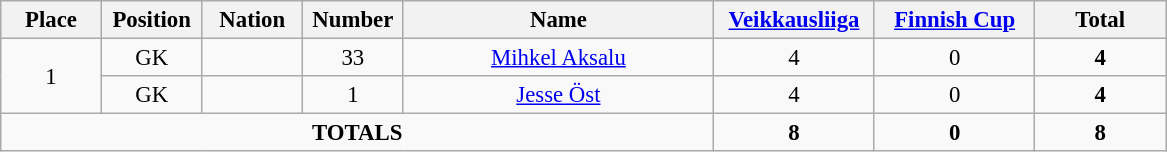<table class="wikitable" style="font-size: 95%; text-align: center;">
<tr>
<th width=60>Place</th>
<th width=60>Position</th>
<th width=60>Nation</th>
<th width=60>Number</th>
<th width=200>Name</th>
<th width=100><a href='#'>Veikkausliiga</a></th>
<th width=100><a href='#'>Finnish Cup</a></th>
<th width=80><strong>Total</strong></th>
</tr>
<tr>
<td rowspan="2">1</td>
<td>GK</td>
<td></td>
<td>33</td>
<td><a href='#'>Mihkel Aksalu</a></td>
<td>4</td>
<td>0</td>
<td><strong>4</strong></td>
</tr>
<tr>
<td>GK</td>
<td></td>
<td>1</td>
<td><a href='#'>Jesse Öst</a></td>
<td>4</td>
<td>0</td>
<td><strong>4</strong></td>
</tr>
<tr>
<td colspan="5"><strong>TOTALS</strong></td>
<td><strong>8</strong></td>
<td><strong>0</strong></td>
<td><strong>8</strong></td>
</tr>
</table>
